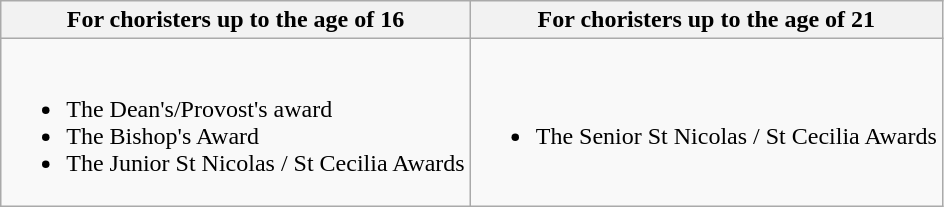<table class="wikitable">
<tr>
<th>For choristers up to the age of 16</th>
<th>For choristers up to the age of 21</th>
</tr>
<tr>
<td><br><ul><li>The Dean's/Provost's award</li><li>The Bishop's Award</li><li>The Junior St Nicolas / St Cecilia Awards</li></ul></td>
<td><br><ul><li>The Senior St Nicolas / St Cecilia Awards</li></ul></td>
</tr>
</table>
